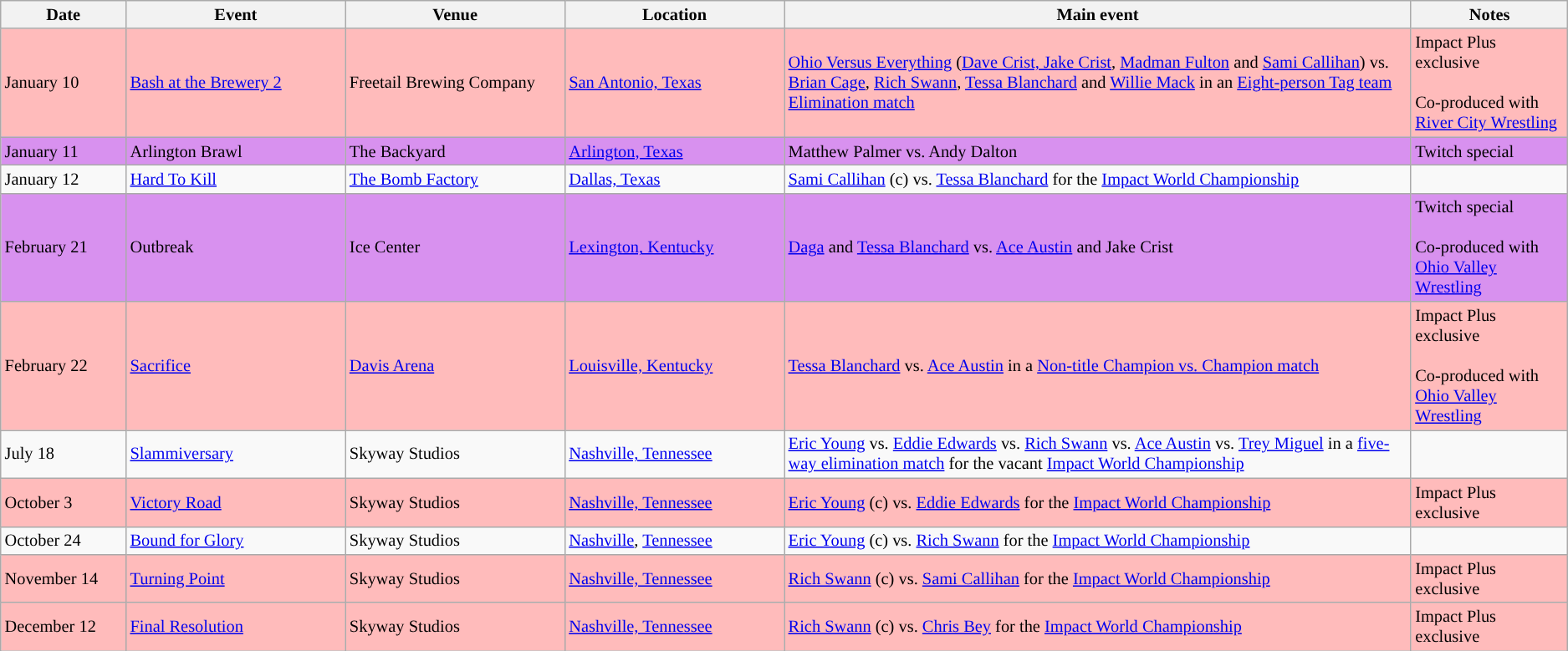<table class="sortable wikitable succession-box" style="font-size:85%;">
<tr>
<th width=8%>Date</th>
<th width=14%>Event</th>
<th width=14%>Venue</th>
<th width=14%>Location</th>
<th width=40%>Main event</th>
<th width=14%>Notes</th>
</tr>
<tr style="background: #FBB">
<td>January 10</td>
<td><a href='#'>Bash at the Brewery 2</a></td>
<td>Freetail Brewing Company</td>
<td><a href='#'>San Antonio, Texas</a></td>
<td><a href='#'>Ohio Versus Everything</a> (<a href='#'>Dave Crist, Jake Crist</a>, <a href='#'>Madman Fulton</a> and <a href='#'>Sami Callihan</a>) vs. <a href='#'>Brian Cage</a>, <a href='#'>Rich Swann</a>, <a href='#'>Tessa Blanchard</a> and <a href='#'>Willie Mack</a> in an <a href='#'>Eight-person Tag team Elimination match</a></td>
<td>Impact Plus exclusive<br><br>Co-produced with <a href='#'>River City Wrestling</a></td>
</tr>
<tr style="background: #D891EF">
<td>January 11</td>
<td>Arlington Brawl</td>
<td>The Backyard</td>
<td><a href='#'>Arlington, Texas</a></td>
<td>Matthew Palmer vs. Andy Dalton</td>
<td>Twitch special</td>
</tr>
<tr>
<td>January 12</td>
<td><a href='#'>Hard To Kill</a></td>
<td><a href='#'>The Bomb Factory</a></td>
<td><a href='#'>Dallas, Texas</a></td>
<td><a href='#'>Sami Callihan</a> (c) vs. <a href='#'>Tessa Blanchard</a> for the <a href='#'>Impact World Championship</a></td>
<td></td>
</tr>
<tr style="background: #D891EF">
<td>February 21</td>
<td>Outbreak</td>
<td>Ice Center</td>
<td><a href='#'>Lexington, Kentucky</a></td>
<td><a href='#'>Daga</a> and <a href='#'>Tessa Blanchard</a> vs. <a href='#'>Ace Austin</a> and Jake Crist</td>
<td>Twitch special<br><br>Co-produced with <a href='#'>Ohio Valley Wrestling</a></td>
</tr>
<tr style="background: #FBB">
<td>February 22</td>
<td><a href='#'>Sacrifice</a></td>
<td><a href='#'>Davis Arena</a></td>
<td><a href='#'>Louisville, Kentucky</a></td>
<td><a href='#'>Tessa Blanchard</a> vs. <a href='#'>Ace Austin</a> in a <a href='#'>Non-title Champion vs. Champion match</a></td>
<td>Impact Plus exclusive<br><br>Co-produced with <a href='#'>Ohio Valley Wrestling</a></td>
</tr>
<tr>
<td>July 18</td>
<td><a href='#'>Slammiversary</a></td>
<td>Skyway Studios</td>
<td><a href='#'>Nashville, Tennessee</a></td>
<td><a href='#'>Eric Young</a> vs. <a href='#'>Eddie Edwards</a> vs. <a href='#'>Rich Swann</a> vs. <a href='#'>Ace Austin</a> vs. <a href='#'>Trey Miguel</a> in a <a href='#'>five-way elimination match</a> for the vacant <a href='#'>Impact World Championship</a></td>
<td></td>
</tr>
<tr style="background: #FBB">
<td>October 3</td>
<td><a href='#'>Victory Road</a></td>
<td>Skyway Studios</td>
<td><a href='#'>Nashville, Tennessee</a></td>
<td><a href='#'>Eric Young</a> (c) vs. <a href='#'>Eddie Edwards</a> for the <a href='#'>Impact World Championship</a></td>
<td>Impact Plus exclusive</td>
</tr>
<tr>
<td>October 24</td>
<td><a href='#'>Bound for Glory</a></td>
<td>Skyway Studios</td>
<td><a href='#'>Nashville</a>, <a href='#'>Tennessee</a></td>
<td><a href='#'>Eric Young</a> (c) vs. <a href='#'>Rich Swann</a> for the <a href='#'>Impact World Championship</a></td>
<td></td>
</tr>
<tr style="background: #FBB">
<td>November 14</td>
<td><a href='#'>Turning Point</a></td>
<td>Skyway Studios</td>
<td><a href='#'>Nashville, Tennessee</a></td>
<td><a href='#'>Rich Swann</a> (c) vs. <a href='#'>Sami Callihan</a> for the <a href='#'>Impact World Championship</a></td>
<td>Impact Plus exclusive</td>
</tr>
<tr style="background: #FBB">
<td>December 12</td>
<td><a href='#'>Final Resolution</a></td>
<td>Skyway Studios</td>
<td><a href='#'>Nashville, Tennessee</a></td>
<td><a href='#'>Rich Swann</a> (c) vs. <a href='#'>Chris Bey</a> for the <a href='#'>Impact World Championship</a></td>
<td>Impact Plus exclusive</td>
</tr>
</table>
